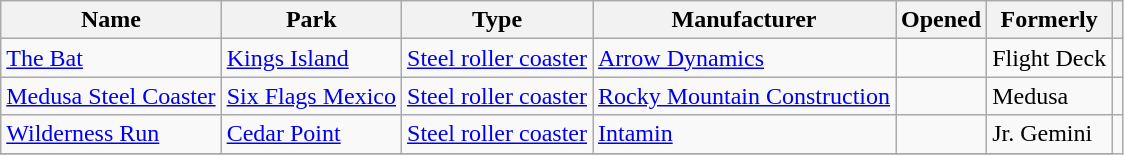<table class="wikitable sortable">
<tr>
<th>Name</th>
<th>Park</th>
<th>Type</th>
<th>Manufacturer</th>
<th>Opened</th>
<th>Formerly</th>
<th class="unsortable"></th>
</tr>
<tr>
<td><a href='#'>The Bat</a></td>
<td><a href='#'>Kings Island</a></td>
<td><a href='#'>Steel roller coaster</a></td>
<td><a href='#'>Arrow Dynamics</a></td>
<td></td>
<td>Flight Deck</td>
<td></td>
</tr>
<tr>
<td><a href='#'>Medusa Steel Coaster</a></td>
<td><a href='#'>Six Flags Mexico</a></td>
<td><a href='#'>Steel roller coaster</a></td>
<td><a href='#'>Rocky Mountain Construction</a></td>
<td></td>
<td>Medusa</td>
<td></td>
</tr>
<tr>
<td><a href='#'>Wilderness Run</a></td>
<td><a href='#'>Cedar Point</a></td>
<td><a href='#'>Steel roller coaster</a></td>
<td><a href='#'>Intamin</a></td>
<td></td>
<td>Jr. Gemini</td>
</tr>
<tr>
</tr>
</table>
